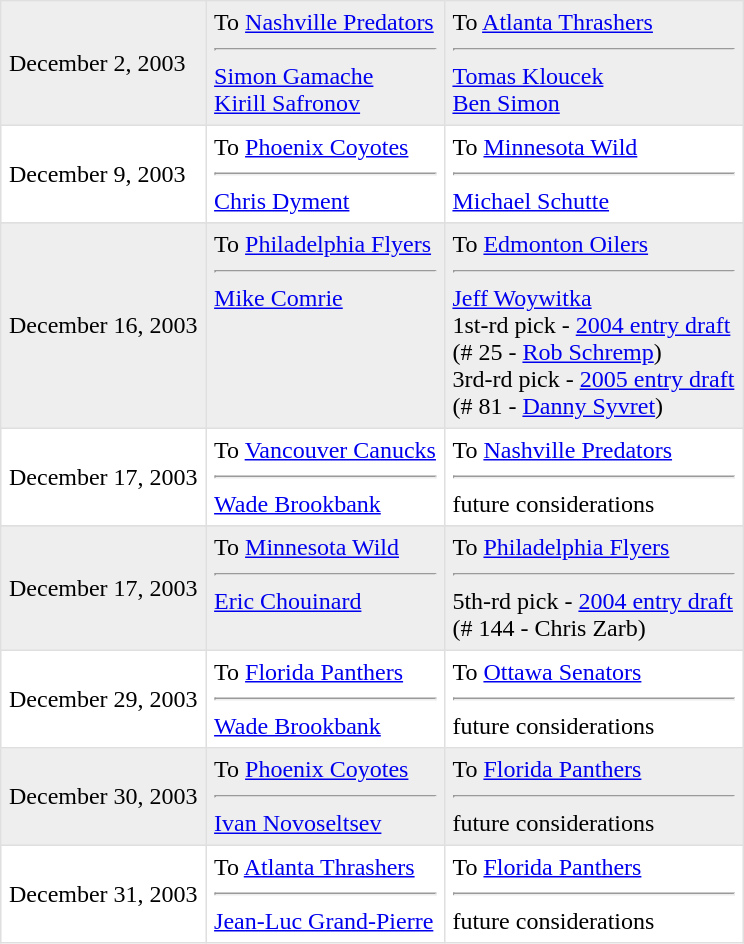<table border=1 style="border-collapse:collapse" bordercolor="#DFDFDF"  cellpadding="5">
<tr bgcolor="#eeeeee">
<td>December 2, 2003</td>
<td valign="top">To <a href='#'>Nashville Predators</a><hr><a href='#'>Simon Gamache</a><br><a href='#'>Kirill Safronov</a></td>
<td valign="top">To <a href='#'>Atlanta Thrashers</a><hr><a href='#'>Tomas Kloucek</a><br><a href='#'>Ben Simon</a></td>
</tr>
<tr>
<td>December 9, 2003</td>
<td valign="top">To <a href='#'>Phoenix Coyotes</a><hr><a href='#'>Chris Dyment</a></td>
<td valign="top">To <a href='#'>Minnesota Wild</a><hr><a href='#'>Michael Schutte</a></td>
</tr>
<tr>
</tr>
<tr bgcolor="#eeeeee">
<td>December 16, 2003</td>
<td valign="top">To <a href='#'>Philadelphia Flyers</a><hr><a href='#'>Mike Comrie</a></td>
<td valign="top">To <a href='#'>Edmonton Oilers</a><hr><a href='#'>Jeff Woywitka</a><br>1st-rd pick - <a href='#'>2004 entry draft</a><br>(# 25 - <a href='#'>Rob Schremp</a>)<br>3rd-rd pick - <a href='#'>2005 entry draft</a><br>(# 81 - <a href='#'>Danny Syvret</a>)</td>
</tr>
<tr>
<td>December 17, 2003</td>
<td valign="top">To <a href='#'>Vancouver Canucks</a><hr><a href='#'>Wade Brookbank</a></td>
<td valign="top">To <a href='#'>Nashville Predators</a><hr>future considerations</td>
</tr>
<tr>
</tr>
<tr bgcolor="#eeeeee">
<td>December 17, 2003</td>
<td valign="top">To <a href='#'>Minnesota Wild</a><hr><a href='#'>Eric Chouinard</a></td>
<td valign="top">To <a href='#'>Philadelphia Flyers</a><hr>5th-rd pick - <a href='#'>2004 entry draft</a><br>(# 144 - Chris Zarb)</td>
</tr>
<tr>
<td>December 29, 2003</td>
<td valign="top">To <a href='#'>Florida Panthers</a><hr><a href='#'>Wade Brookbank</a></td>
<td valign="top">To <a href='#'>Ottawa Senators</a><hr>future considerations</td>
</tr>
<tr bgcolor="#eeeeee">
<td>December 30, 2003</td>
<td valign="top">To <a href='#'>Phoenix Coyotes</a> <hr><a href='#'>Ivan Novoseltsev</a></td>
<td valign="top">To <a href='#'>Florida Panthers</a> <hr>future considerations</td>
</tr>
<tr>
<td>December 31, 2003</td>
<td valign="top">To <a href='#'>Atlanta Thrashers</a> <hr><a href='#'>Jean-Luc Grand-Pierre</a></td>
<td valign="top">To <a href='#'>Florida Panthers</a> <hr>future considerations</td>
</tr>
</table>
